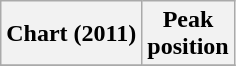<table class="wikitable plainrowheaders">
<tr>
<th scope="col">Chart (2011)</th>
<th scope="col">Peak<br>position</th>
</tr>
<tr>
</tr>
</table>
